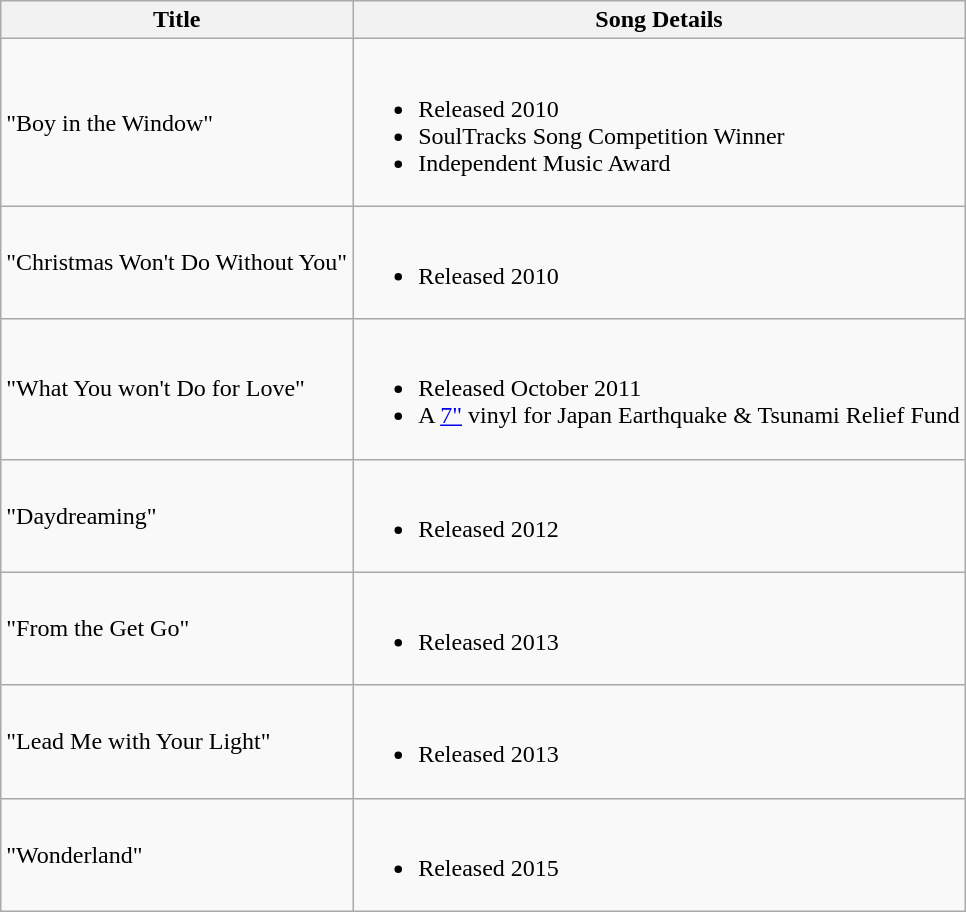<table class="wikitable">
<tr>
<th>Title</th>
<th>Song Details</th>
</tr>
<tr>
<td>"Boy in the Window"</td>
<td><br><ul><li>Released 2010</li><li>SoulTracks Song Competition Winner </li><li>Independent Music Award  </li></ul></td>
</tr>
<tr>
<td>"Christmas Won't Do Without You"</td>
<td><br><ul><li>Released 2010</li></ul></td>
</tr>
<tr>
<td>"What You won't Do for Love"</td>
<td><br><ul><li>Released October 2011</li><li>A <a href='#'>7"</a> vinyl for Japan Earthquake & Tsunami Relief Fund</li></ul></td>
</tr>
<tr>
<td>"Daydreaming"</td>
<td><br><ul><li>Released 2012</li></ul></td>
</tr>
<tr>
<td>"From the Get Go"</td>
<td><br><ul><li>Released 2013</li></ul></td>
</tr>
<tr>
<td>"Lead Me with Your Light"</td>
<td><br><ul><li>Released 2013</li></ul></td>
</tr>
<tr>
<td>"Wonderland"</td>
<td><br><ul><li>Released 2015</li></ul></td>
</tr>
</table>
